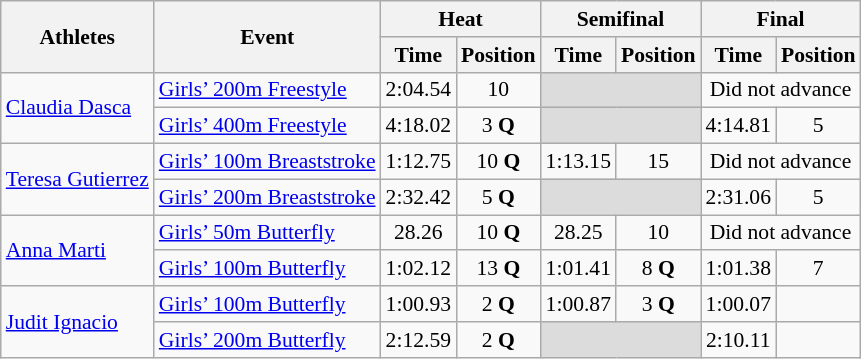<table class="wikitable" border="1" style="font-size:90%">
<tr>
<th rowspan=2>Athletes</th>
<th rowspan=2>Event</th>
<th colspan=2>Heat</th>
<th colspan=2>Semifinal</th>
<th colspan=2>Final</th>
</tr>
<tr>
<th>Time</th>
<th>Position</th>
<th>Time</th>
<th>Position</th>
<th>Time</th>
<th>Position</th>
</tr>
<tr>
<td rowspan=2><a href='#'>Claudia Dasca</a></td>
<td><a href='#'>Girls’ 200m Freestyle</a></td>
<td align=center>2:04.54</td>
<td align=center>10</td>
<td colspan=2 bgcolor=#DCDCDC></td>
<td colspan="2" align=center>Did not advance</td>
</tr>
<tr>
<td><a href='#'>Girls’ 400m Freestyle</a></td>
<td align=center>4:18.02</td>
<td align=center>3 <strong>Q</strong></td>
<td colspan=2 bgcolor=#DCDCDC></td>
<td align=center>4:14.81</td>
<td align=center>5</td>
</tr>
<tr>
<td rowspan=2><a href='#'>Teresa Gutierrez</a></td>
<td><a href='#'>Girls’ 100m Breaststroke</a></td>
<td align=center>1:12.75</td>
<td align=center>10 <strong>Q</strong></td>
<td align=center>1:13.15</td>
<td align=center>15</td>
<td colspan="2" align=center>Did not advance</td>
</tr>
<tr>
<td><a href='#'>Girls’ 200m Breaststroke</a></td>
<td align=center>2:32.42</td>
<td align=center>5 <strong>Q</strong></td>
<td colspan=2 bgcolor=#DCDCDC></td>
<td align=center>2:31.06</td>
<td align=center>5</td>
</tr>
<tr>
<td rowspan=2><a href='#'>Anna Marti</a></td>
<td><a href='#'>Girls’ 50m Butterfly</a></td>
<td align=center>28.26</td>
<td align=center>10 <strong>Q</strong></td>
<td align=center>28.25</td>
<td align=center>10</td>
<td colspan="2" align=center>Did not advance</td>
</tr>
<tr>
<td><a href='#'>Girls’ 100m Butterfly</a></td>
<td align=center>1:02.12</td>
<td align=center>13 <strong>Q</strong></td>
<td align=center>1:01.41</td>
<td align=center>8 <strong>Q</strong></td>
<td align=center>1:01.38</td>
<td align=center>7</td>
</tr>
<tr>
<td rowspan=2><a href='#'>Judit Ignacio</a></td>
<td><a href='#'>Girls’ 100m Butterfly</a></td>
<td align=center>1:00.93</td>
<td align=center>2 <strong>Q</strong></td>
<td align=center>1:00.87</td>
<td align=center>3 <strong>Q</strong></td>
<td align=center>1:00.07</td>
<td align=center></td>
</tr>
<tr>
<td><a href='#'>Girls’ 200m Butterfly</a></td>
<td align=center>2:12.59</td>
<td align=center>2 <strong>Q</strong></td>
<td colspan=2 bgcolor=#DCDCDC></td>
<td align=center>2:10.11</td>
<td align=center></td>
</tr>
</table>
